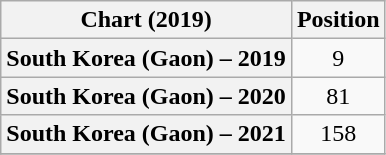<table class="wikitable plainrowheaders" style="text-align:center">
<tr>
<th scope="col">Chart (2019)</th>
<th scope="col">Position</th>
</tr>
<tr>
<th scope="row">South Korea (Gaon) – 2019</th>
<td>9</td>
</tr>
<tr>
<th scope="row">South Korea (Gaon) – 2020</th>
<td>81</td>
</tr>
<tr>
<th scope="row">South Korea (Gaon) – 2021</th>
<td>158</td>
</tr>
<tr>
</tr>
</table>
